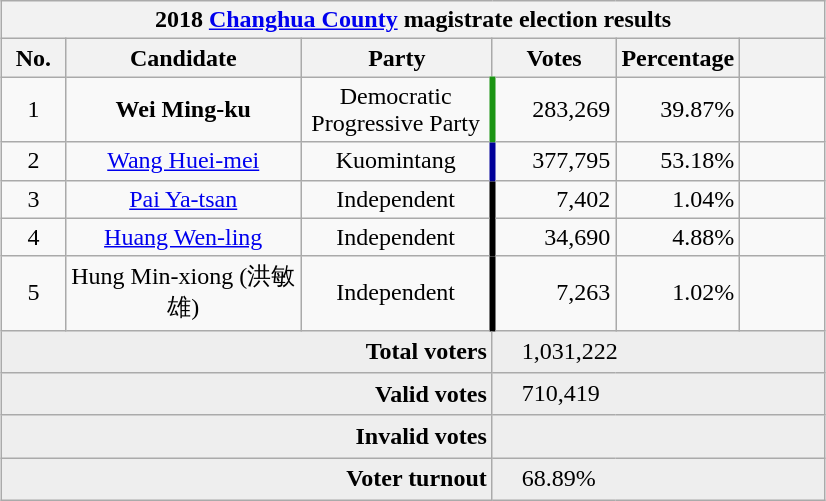<table class="wikitable collapsible" style="text-align:center;margin:1em auto;">
<tr>
<th colspan="6">2018 <a href='#'>Changhua County</a> magistrate election results</th>
</tr>
<tr>
<th width=35>No.</th>
<th width=150>Candidate</th>
<th width=120>Party</th>
<th width=75>Votes</th>
<th width=75>Percentage</th>
<th width=49></th>
</tr>
<tr>
<td>1</td>
<td><strong>Wei Ming-ku</strong></td>
<td>Democratic Progressive Party</td>
<td style="border-left:4px solid #1B9413;" align="right">283,269</td>
<td align="right">39.87%</td>
<td align="center"></td>
</tr>
<tr>
<td>2</td>
<td><a href='#'>Wang Huei-mei</a></td>
<td> Kuomintang</td>
<td style="border-left:4px solid #000099;" align="right">377,795</td>
<td align="right">53.18%</td>
<td align="center"></td>
</tr>
<tr>
<td>3</td>
<td><a href='#'>Pai Ya-tsan</a></td>
<td> Independent</td>
<td style="border-left:4px solid #000000;" align="right">7,402</td>
<td align="right">1.04%</td>
<td align="center"></td>
</tr>
<tr>
<td>4</td>
<td><a href='#'>Huang Wen-ling</a></td>
<td> Independent</td>
<td style="border-left:4px solid #000000;" align="right">34,690</td>
<td align="right">4.88%</td>
<td align="center"></td>
</tr>
<tr>
<td>5</td>
<td>Hung Min-xiong (洪敏雄)</td>
<td> Independent</td>
<td style="border-left:4px solid #000000;" align="right">7,263</td>
<td align="right">1.02%</td>
<td align="center"></td>
</tr>
<tr bgcolor=EEEEEE>
<td colspan="3" align="right"><strong>Total voters</strong></td>
<td colspan="3" align="left">　1,031,222</td>
</tr>
<tr bgcolor=EEEEEE>
<td colspan="3" align="right"><strong>Valid votes</strong></td>
<td colspan="3" align="left">　710,419</td>
</tr>
<tr bgcolor=EEEEEE>
<td colspan="3" align="right"><strong>Invalid votes</strong></td>
<td colspan="3" align="left">　</td>
</tr>
<tr bgcolor=EEEEEE>
<td colspan="3" align="right"><strong>Voter turnout</strong></td>
<td colspan="3" align="left">　68.89%</td>
</tr>
</table>
